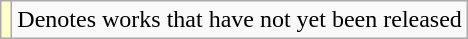<table class="wikitable">
<tr>
<td style="background:#FFFFCC;"></td>
<td>Denotes works that have not yet been released</td>
</tr>
</table>
